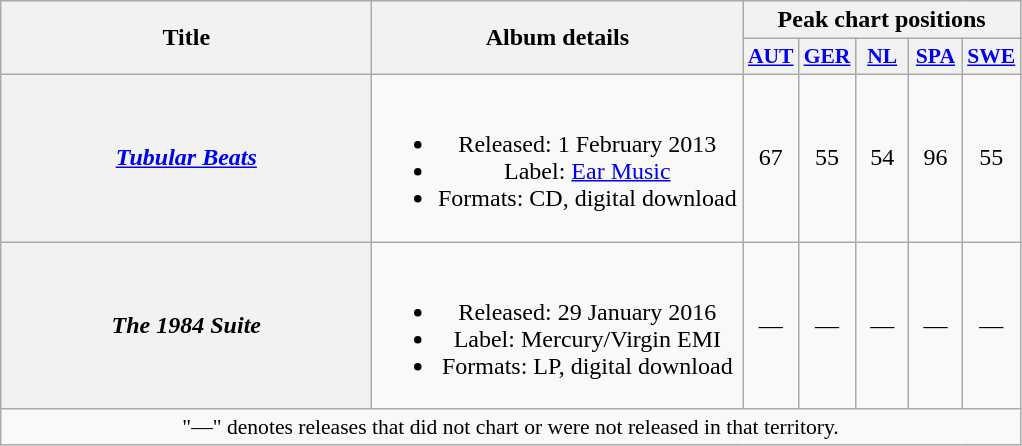<table class="wikitable plainrowheaders" style="text-align:center;">
<tr>
<th rowspan="2" scope="col" style="width:15em;">Title</th>
<th rowspan="2" scope="col" style="width:15em;">Album details</th>
<th colspan="5">Peak chart positions</th>
</tr>
<tr>
<th scope="col" style="width:2em;font-size:90%;"><a href='#'>AUT</a><br></th>
<th scope="col" style="width:2em;font-size:90%;"><a href='#'>GER</a><br></th>
<th scope="col" style="width:2em;font-size:90%;"><a href='#'>NL</a><br></th>
<th scope="col" style="width:2em;font-size:90%;"><a href='#'>SPA</a><br></th>
<th scope="col" style="width:2em;font-size:90%;"><a href='#'>SWE</a><br></th>
</tr>
<tr>
<th scope="row"><em><a href='#'>Tubular Beats</a></em></th>
<td><br><ul><li>Released: 1 February 2013</li><li>Label: <a href='#'>Ear Music</a></li><li>Formats: CD, digital download</li></ul></td>
<td>67</td>
<td>55</td>
<td>54</td>
<td>96</td>
<td>55</td>
</tr>
<tr>
<th scope="row"><em>The 1984 Suite</em></th>
<td><br><ul><li>Released: 29 January 2016</li><li>Label: Mercury/Virgin EMI</li><li>Formats: LP, digital download</li></ul></td>
<td>—</td>
<td>—</td>
<td>—</td>
<td>—</td>
<td>—</td>
</tr>
<tr>
<td colspan="7" style="font-size:90%">"—" denotes releases that did not chart or were not released in that territory.</td>
</tr>
</table>
